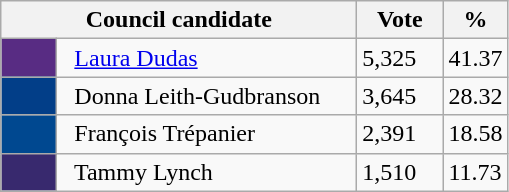<table class="wikitable">
<tr>
<th bgcolor="#DDDDFF" width="230px" colspan="2">Council candidate</th>
<th bgcolor="#DDDDFF" width="50px">Vote</th>
<th bgcolor="#DDDDFF" width="30px">%</th>
</tr>
<tr>
<td bgcolor=#582C83 width="30px"> </td>
<td>  <a href='#'>Laura Dudas</a></td>
<td>5,325</td>
<td>41.37</td>
</tr>
<tr>
<td bgcolor=#023E88 width="30px"> </td>
<td>  Donna Leith-Gudbranson</td>
<td>3,645</td>
<td>28.32</td>
</tr>
<tr>
<td bgcolor=#004890 width="30px"> </td>
<td>  François Trépanier</td>
<td>2,391</td>
<td>18.58</td>
</tr>
<tr>
<td bgcolor=#38296E width="30px"> </td>
<td>  Tammy Lynch</td>
<td>1,510</td>
<td>11.73</td>
</tr>
</table>
